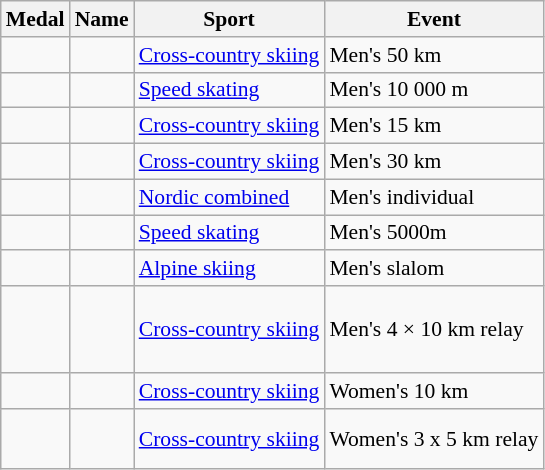<table class="wikitable sortable" style="font-size:90%">
<tr>
<th>Medal</th>
<th>Name</th>
<th>Sport</th>
<th>Event</th>
</tr>
<tr>
<td></td>
<td></td>
<td><a href='#'>Cross-country skiing</a></td>
<td>Men's 50 km</td>
</tr>
<tr>
<td></td>
<td></td>
<td><a href='#'>Speed skating</a></td>
<td>Men's 10 000 m</td>
</tr>
<tr>
<td></td>
<td></td>
<td><a href='#'>Cross-country skiing</a></td>
<td>Men's 15 km</td>
</tr>
<tr>
<td></td>
<td></td>
<td><a href='#'>Cross-country skiing</a></td>
<td>Men's 30 km</td>
</tr>
<tr>
<td></td>
<td></td>
<td><a href='#'>Nordic combined</a></td>
<td>Men's individual</td>
</tr>
<tr>
<td></td>
<td></td>
<td><a href='#'>Speed skating</a></td>
<td>Men's 5000m</td>
</tr>
<tr>
<td></td>
<td></td>
<td><a href='#'>Alpine skiing</a></td>
<td>Men's slalom</td>
</tr>
<tr>
<td></td>
<td> <br>  <br>  <br> </td>
<td><a href='#'>Cross-country skiing</a></td>
<td>Men's 4 × 10 km relay</td>
</tr>
<tr>
<td></td>
<td></td>
<td><a href='#'>Cross-country skiing</a></td>
<td>Women's 10 km</td>
</tr>
<tr>
<td></td>
<td> <br>  <br> </td>
<td><a href='#'>Cross-country skiing</a></td>
<td>Women's 3 x 5 km relay</td>
</tr>
</table>
